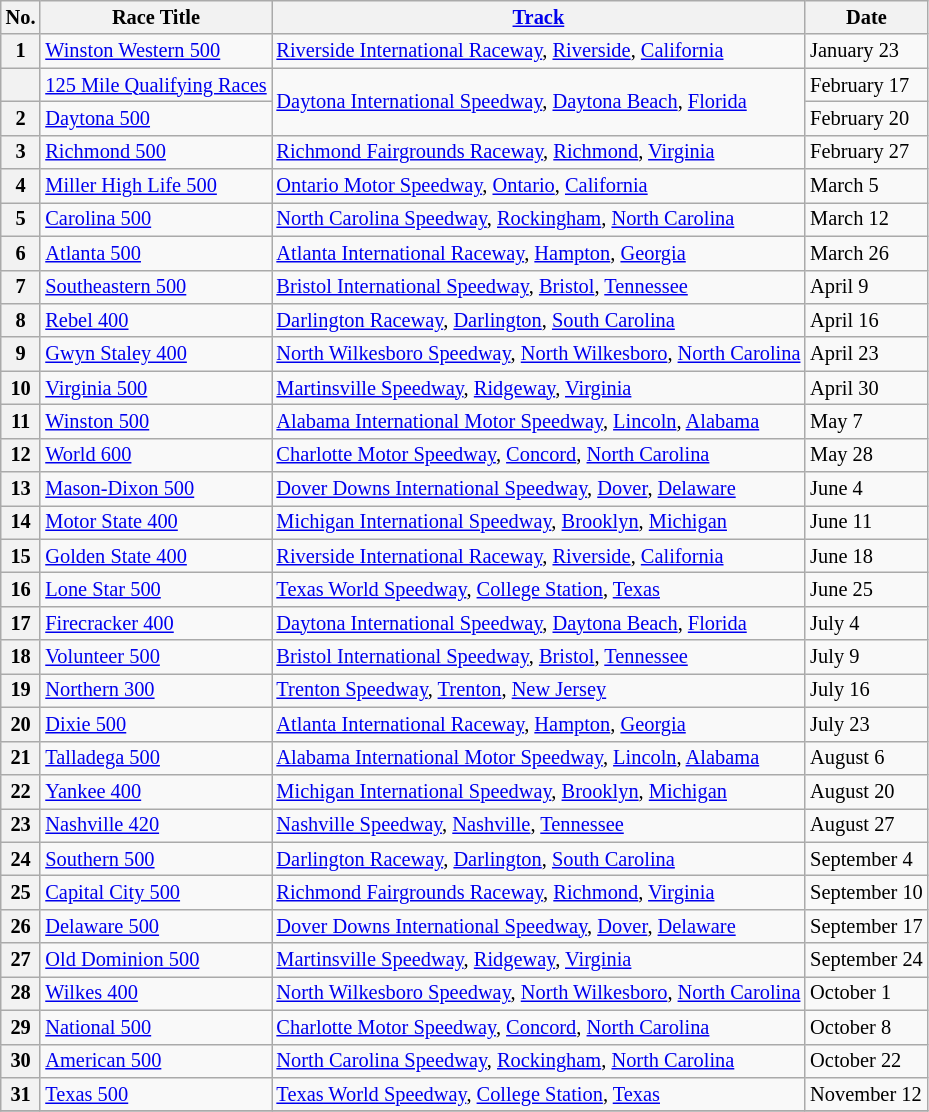<table class="wikitable" style="font-size:85%;">
<tr>
<th>No.</th>
<th>Race Title</th>
<th><a href='#'>Track</a></th>
<th>Date</th>
</tr>
<tr>
<th>1</th>
<td><a href='#'>Winston Western 500</a></td>
<td><a href='#'>Riverside International Raceway</a>, <a href='#'>Riverside</a>, <a href='#'>California</a></td>
<td>January 23</td>
</tr>
<tr>
<th></th>
<td><a href='#'>125 Mile Qualifying Races</a></td>
<td rowspan=2><a href='#'>Daytona International Speedway</a>, <a href='#'>Daytona Beach</a>, <a href='#'>Florida</a></td>
<td>February 17</td>
</tr>
<tr>
<th>2</th>
<td><a href='#'>Daytona 500</a></td>
<td>February 20</td>
</tr>
<tr>
<th>3</th>
<td><a href='#'>Richmond 500</a></td>
<td><a href='#'>Richmond Fairgrounds Raceway</a>, <a href='#'>Richmond</a>, <a href='#'>Virginia</a></td>
<td>February 27</td>
</tr>
<tr>
<th>4</th>
<td><a href='#'>Miller High Life 500</a></td>
<td><a href='#'>Ontario Motor Speedway</a>, <a href='#'>Ontario</a>, <a href='#'>California</a></td>
<td>March 5</td>
</tr>
<tr>
<th>5</th>
<td><a href='#'>Carolina 500</a></td>
<td><a href='#'>North Carolina Speedway</a>, <a href='#'>Rockingham</a>, <a href='#'>North Carolina</a></td>
<td>March 12</td>
</tr>
<tr>
<th>6</th>
<td><a href='#'>Atlanta 500</a></td>
<td><a href='#'>Atlanta International Raceway</a>, <a href='#'>Hampton</a>, <a href='#'>Georgia</a></td>
<td>March 26</td>
</tr>
<tr>
<th>7</th>
<td><a href='#'>Southeastern 500</a></td>
<td><a href='#'>Bristol International Speedway</a>, <a href='#'>Bristol</a>, <a href='#'>Tennessee</a></td>
<td>April 9</td>
</tr>
<tr>
<th>8</th>
<td><a href='#'>Rebel 400</a></td>
<td><a href='#'>Darlington Raceway</a>, <a href='#'>Darlington</a>, <a href='#'>South Carolina</a></td>
<td>April 16</td>
</tr>
<tr>
<th>9</th>
<td><a href='#'>Gwyn Staley 400</a></td>
<td><a href='#'>North Wilkesboro Speedway</a>, <a href='#'>North Wilkesboro</a>, <a href='#'>North Carolina</a></td>
<td>April 23</td>
</tr>
<tr>
<th>10</th>
<td><a href='#'>Virginia 500</a></td>
<td><a href='#'>Martinsville Speedway</a>, <a href='#'>Ridgeway</a>, <a href='#'>Virginia</a></td>
<td>April 30</td>
</tr>
<tr>
<th>11</th>
<td><a href='#'>Winston 500</a></td>
<td><a href='#'>Alabama International Motor Speedway</a>, <a href='#'>Lincoln</a>, <a href='#'>Alabama</a></td>
<td>May 7</td>
</tr>
<tr>
<th>12</th>
<td><a href='#'>World 600</a></td>
<td><a href='#'>Charlotte Motor Speedway</a>, <a href='#'>Concord</a>, <a href='#'>North Carolina</a></td>
<td>May 28</td>
</tr>
<tr>
<th>13</th>
<td><a href='#'>Mason-Dixon 500</a></td>
<td><a href='#'>Dover Downs International Speedway</a>, <a href='#'>Dover</a>, <a href='#'>Delaware</a></td>
<td>June 4</td>
</tr>
<tr>
<th>14</th>
<td><a href='#'>Motor State 400</a></td>
<td><a href='#'>Michigan International Speedway</a>, <a href='#'>Brooklyn</a>, <a href='#'>Michigan</a></td>
<td>June 11</td>
</tr>
<tr>
<th>15</th>
<td><a href='#'>Golden State 400</a></td>
<td><a href='#'>Riverside International Raceway</a>, <a href='#'>Riverside</a>, <a href='#'>California</a></td>
<td>June 18</td>
</tr>
<tr>
<th>16</th>
<td><a href='#'>Lone Star 500</a></td>
<td><a href='#'>Texas World Speedway</a>, <a href='#'>College Station</a>, <a href='#'>Texas</a></td>
<td>June 25</td>
</tr>
<tr>
<th>17</th>
<td><a href='#'>Firecracker 400</a></td>
<td><a href='#'>Daytona International Speedway</a>, <a href='#'>Daytona Beach</a>, <a href='#'>Florida</a></td>
<td>July 4</td>
</tr>
<tr>
<th>18</th>
<td><a href='#'>Volunteer 500</a></td>
<td><a href='#'>Bristol International Speedway</a>, <a href='#'>Bristol</a>, <a href='#'>Tennessee</a></td>
<td>July 9</td>
</tr>
<tr>
<th>19</th>
<td><a href='#'>Northern 300</a></td>
<td><a href='#'>Trenton Speedway</a>, <a href='#'>Trenton</a>, <a href='#'>New Jersey</a></td>
<td>July 16</td>
</tr>
<tr>
<th>20</th>
<td><a href='#'>Dixie 500</a></td>
<td><a href='#'>Atlanta International Raceway</a>, <a href='#'>Hampton</a>, <a href='#'>Georgia</a></td>
<td>July 23</td>
</tr>
<tr>
<th>21</th>
<td><a href='#'>Talladega 500</a></td>
<td><a href='#'>Alabama International Motor Speedway</a>, <a href='#'>Lincoln</a>, <a href='#'>Alabama</a></td>
<td>August 6</td>
</tr>
<tr>
<th>22</th>
<td><a href='#'>Yankee 400</a></td>
<td><a href='#'>Michigan International Speedway</a>, <a href='#'>Brooklyn</a>, <a href='#'>Michigan</a></td>
<td>August 20</td>
</tr>
<tr>
<th>23</th>
<td><a href='#'>Nashville 420</a></td>
<td><a href='#'>Nashville Speedway</a>, <a href='#'>Nashville</a>, <a href='#'>Tennessee</a></td>
<td>August 27</td>
</tr>
<tr>
<th>24</th>
<td><a href='#'>Southern 500</a></td>
<td><a href='#'>Darlington Raceway</a>, <a href='#'>Darlington</a>, <a href='#'>South Carolina</a></td>
<td>September 4</td>
</tr>
<tr>
<th>25</th>
<td><a href='#'>Capital City 500</a></td>
<td><a href='#'>Richmond Fairgrounds Raceway</a>, <a href='#'>Richmond</a>, <a href='#'>Virginia</a></td>
<td>September 10</td>
</tr>
<tr>
<th>26</th>
<td><a href='#'>Delaware 500</a></td>
<td><a href='#'>Dover Downs International Speedway</a>, <a href='#'>Dover</a>, <a href='#'>Delaware</a></td>
<td>September 17</td>
</tr>
<tr>
<th>27</th>
<td><a href='#'>Old Dominion 500</a></td>
<td><a href='#'>Martinsville Speedway</a>, <a href='#'>Ridgeway</a>, <a href='#'>Virginia</a></td>
<td>September 24</td>
</tr>
<tr>
<th>28</th>
<td><a href='#'>Wilkes 400</a></td>
<td><a href='#'>North Wilkesboro Speedway</a>, <a href='#'>North Wilkesboro</a>, <a href='#'>North Carolina</a></td>
<td>October 1</td>
</tr>
<tr>
<th>29</th>
<td><a href='#'>National 500</a></td>
<td><a href='#'>Charlotte Motor Speedway</a>, <a href='#'>Concord</a>, <a href='#'>North Carolina</a></td>
<td>October 8</td>
</tr>
<tr>
<th>30</th>
<td><a href='#'>American 500</a></td>
<td><a href='#'>North Carolina Speedway</a>, <a href='#'>Rockingham</a>, <a href='#'>North Carolina</a></td>
<td>October 22</td>
</tr>
<tr>
<th>31</th>
<td><a href='#'>Texas 500</a></td>
<td><a href='#'>Texas World Speedway</a>, <a href='#'>College Station</a>, <a href='#'>Texas</a></td>
<td>November 12</td>
</tr>
<tr>
</tr>
</table>
